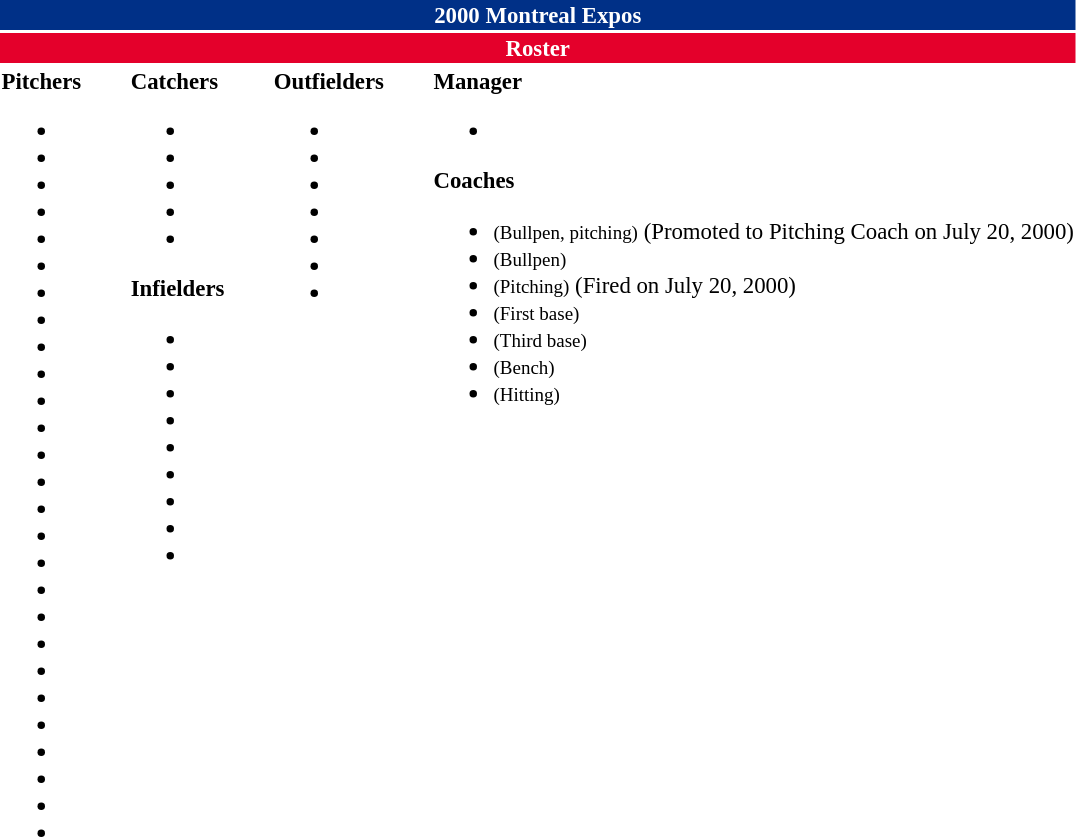<table class="toccolours" style="font-size: 95%;">
<tr>
<th colspan="10" style="background-color: #003087; color: #FFFFFF; text-align: center;">2000 Montreal Expos</th>
</tr>
<tr>
<td colspan="10" style="background-color: #E4002B; color: #FFFFFF; text-align: center;"><strong>Roster</strong></td>
</tr>
<tr>
<td valign="top"><strong>Pitchers</strong><br><ul><li></li><li></li><li></li><li></li><li></li><li></li><li></li><li></li><li></li><li></li><li></li><li></li><li></li><li></li><li></li><li></li><li></li><li></li><li></li><li></li><li></li><li></li><li></li><li></li><li></li><li></li><li></li></ul></td>
<td width="25px"></td>
<td valign="top"><strong>Catchers</strong><br><ul><li></li><li></li><li></li><li></li><li></li></ul><strong>Infielders</strong><ul><li></li><li></li><li></li><li></li><li></li><li></li><li></li><li></li><li></li></ul></td>
<td width="25px"></td>
<td valign="top"><strong>Outfielders</strong><br><ul><li></li><li></li><li></li><li></li><li></li><li></li><li></li></ul></td>
<td width="25px"></td>
<td valign="top"><strong>Manager</strong><br><ul><li></li></ul><strong>Coaches</strong><ul><li> <small>(Bullpen, pitching)</small> (Promoted to Pitching Coach on July 20, 2000)</li><li> <small>(Bullpen)</small></li><li> <small>(Pitching)</small> (Fired on July 20, 2000)</li><li> <small>(First base)</small></li><li> <small>(Third base)</small></li><li> <small>(Bench)</small></li><li> <small>(Hitting)</small></li></ul></td>
</tr>
</table>
